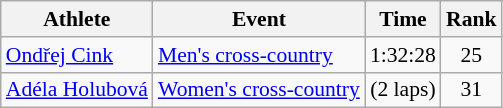<table class=wikitable style=font-size:90%;text-align:center>
<tr>
<th>Athlete</th>
<th>Event</th>
<th>Time</th>
<th>Rank</th>
</tr>
<tr align=center>
<td align=left><a href='#'>Ondřej Cink</a></td>
<td align=left><a href='#'>Men's cross-country</a></td>
<td>1:32:28</td>
<td>25</td>
</tr>
<tr align=center>
<td align=left><a href='#'>Adéla Holubová</a></td>
<td align=left><a href='#'>Women's cross-country</a></td>
<td> (2 laps)</td>
<td>31</td>
</tr>
</table>
